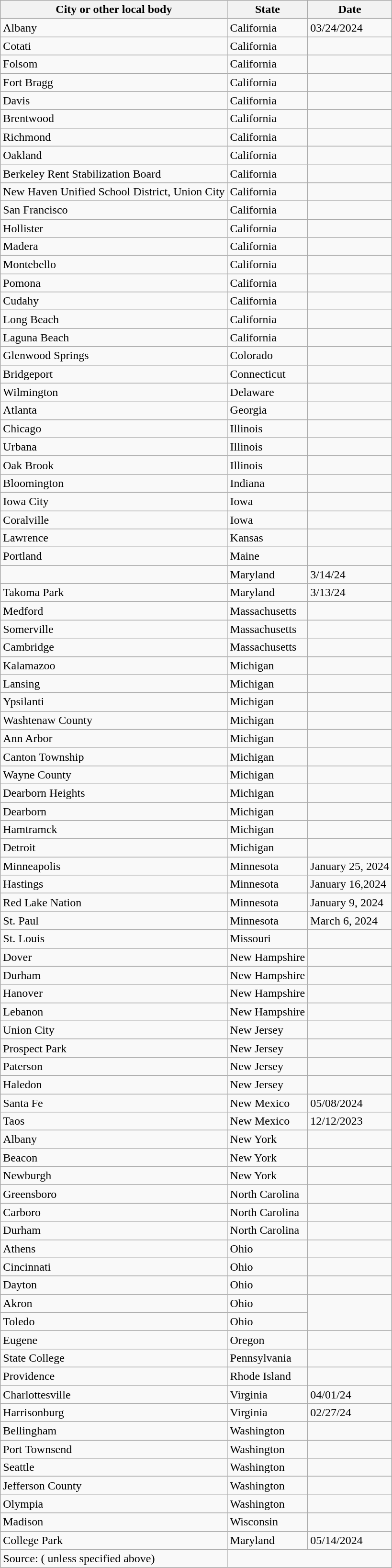<table class="wikitable">
<tr>
<th>City or other local body</th>
<th>State</th>
<th>Date</th>
</tr>
<tr>
<td>Albany</td>
<td>California</td>
<td>03/24/2024</td>
</tr>
<tr>
<td>Cotati</td>
<td>California</td>
<td></td>
</tr>
<tr>
<td>Folsom</td>
<td>California</td>
<td></td>
</tr>
<tr>
<td>Fort Bragg</td>
<td>California</td>
<td></td>
</tr>
<tr>
<td>Davis</td>
<td>California</td>
<td></td>
</tr>
<tr>
<td>Brentwood</td>
<td>California</td>
<td></td>
</tr>
<tr>
<td>Richmond</td>
<td>California</td>
<td></td>
</tr>
<tr>
<td>Oakland</td>
<td>California</td>
<td></td>
</tr>
<tr>
<td>Berkeley Rent Stabilization Board</td>
<td>California</td>
<td></td>
</tr>
<tr>
<td>New Haven Unified School District, Union City</td>
<td>California</td>
<td></td>
</tr>
<tr>
<td>San Francisco</td>
<td>California</td>
<td></td>
</tr>
<tr>
<td>Hollister</td>
<td>California</td>
<td></td>
</tr>
<tr>
<td>Madera</td>
<td>California</td>
<td></td>
</tr>
<tr>
<td>Montebello</td>
<td>California</td>
<td></td>
</tr>
<tr>
<td>Pomona</td>
<td>California</td>
<td></td>
</tr>
<tr>
<td>Cudahy</td>
<td>California</td>
<td></td>
</tr>
<tr>
<td>Long Beach</td>
<td>California</td>
<td></td>
</tr>
<tr>
<td>Laguna Beach</td>
<td>California</td>
<td></td>
</tr>
<tr>
<td>Glenwood Springs</td>
<td>Colorado</td>
<td></td>
</tr>
<tr>
<td>Bridgeport</td>
<td>Connecticut</td>
<td></td>
</tr>
<tr>
<td>Wilmington</td>
<td>Delaware</td>
<td></td>
</tr>
<tr>
<td>Atlanta</td>
<td>Georgia</td>
<td></td>
</tr>
<tr>
<td>Chicago</td>
<td>Illinois</td>
<td></td>
</tr>
<tr>
<td>Urbana</td>
<td>Illinois</td>
<td></td>
</tr>
<tr>
<td>Oak Brook</td>
<td>Illinois</td>
<td></td>
</tr>
<tr>
<td>Bloomington</td>
<td>Indiana</td>
<td></td>
</tr>
<tr>
<td>Iowa City</td>
<td>Iowa</td>
<td></td>
</tr>
<tr>
<td>Coralville</td>
<td>Iowa</td>
<td></td>
</tr>
<tr>
<td>Lawrence</td>
<td>Kansas</td>
<td></td>
</tr>
<tr>
<td>Portland</td>
<td>Maine</td>
<td></td>
</tr>
<tr>
<td></td>
<td>Maryland</td>
<td>3/14/24</td>
</tr>
<tr>
<td>Takoma Park</td>
<td>Maryland</td>
<td>3/13/24</td>
</tr>
<tr>
<td>Medford</td>
<td>Massachusetts</td>
<td></td>
</tr>
<tr>
<td>Somerville</td>
<td>Massachusetts</td>
<td></td>
</tr>
<tr>
<td>Cambridge</td>
<td>Massachusetts</td>
<td></td>
</tr>
<tr>
<td>Kalamazoo</td>
<td>Michigan</td>
<td></td>
</tr>
<tr>
<td>Lansing</td>
<td>Michigan</td>
<td></td>
</tr>
<tr>
<td>Ypsilanti</td>
<td>Michigan</td>
<td></td>
</tr>
<tr>
<td>Washtenaw County</td>
<td>Michigan</td>
<td></td>
</tr>
<tr>
<td>Ann Arbor</td>
<td>Michigan</td>
<td></td>
</tr>
<tr>
<td>Canton Township</td>
<td>Michigan</td>
<td></td>
</tr>
<tr>
<td>Wayne County</td>
<td>Michigan</td>
<td></td>
</tr>
<tr>
<td>Dearborn Heights</td>
<td>Michigan</td>
<td></td>
</tr>
<tr>
<td>Dearborn</td>
<td>Michigan</td>
<td></td>
</tr>
<tr>
<td>Hamtramck</td>
<td>Michigan</td>
<td></td>
</tr>
<tr>
<td>Detroit</td>
<td>Michigan</td>
<td></td>
</tr>
<tr>
<td>Minneapolis</td>
<td>Minnesota</td>
<td>January 25, 2024</td>
</tr>
<tr>
<td>Hastings</td>
<td>Minnesota</td>
<td>January 16,2024</td>
</tr>
<tr>
<td>Red Lake Nation</td>
<td>Minnesota</td>
<td>January 9, 2024</td>
</tr>
<tr>
<td>St. Paul</td>
<td>Minnesota</td>
<td>March 6, 2024</td>
</tr>
<tr>
<td>St. Louis</td>
<td>Missouri</td>
<td></td>
</tr>
<tr>
<td>Dover</td>
<td>New Hampshire</td>
<td></td>
</tr>
<tr>
<td>Durham</td>
<td>New Hampshire</td>
<td></td>
</tr>
<tr>
<td>Hanover</td>
<td>New Hampshire</td>
<td></td>
</tr>
<tr>
<td>Lebanon</td>
<td>New Hampshire</td>
<td></td>
</tr>
<tr>
<td>Union City</td>
<td>New Jersey</td>
<td></td>
</tr>
<tr>
<td>Prospect Park</td>
<td>New Jersey</td>
<td></td>
</tr>
<tr>
<td>Paterson</td>
<td>New Jersey</td>
<td></td>
</tr>
<tr>
<td>Haledon</td>
<td>New Jersey</td>
<td></td>
</tr>
<tr>
<td>Santa Fe</td>
<td>New Mexico</td>
<td>05/08/2024</td>
</tr>
<tr>
<td>Taos</td>
<td>New Mexico</td>
<td>12/12/2023</td>
</tr>
<tr>
<td>Albany</td>
<td>New York</td>
<td></td>
</tr>
<tr>
<td>Beacon</td>
<td>New York</td>
<td></td>
</tr>
<tr>
<td>Newburgh</td>
<td>New York</td>
<td></td>
</tr>
<tr>
<td>Greensboro</td>
<td>North Carolina</td>
<td></td>
</tr>
<tr>
<td>Carboro</td>
<td>North Carolina</td>
<td></td>
</tr>
<tr>
<td>Durham</td>
<td>North Carolina</td>
<td></td>
</tr>
<tr>
<td>Athens</td>
<td>Ohio</td>
<td></td>
</tr>
<tr>
<td>Cincinnati</td>
<td>Ohio</td>
<td></td>
</tr>
<tr>
<td>Dayton</td>
<td>Ohio</td>
<td></td>
</tr>
<tr>
<td>Akron</td>
<td>Ohio</td>
</tr>
<tr>
<td>Toledo</td>
<td>Ohio</td>
</tr>
<tr>
<td>Eugene</td>
<td>Oregon</td>
<td></td>
</tr>
<tr>
<td>State College</td>
<td>Pennsylvania</td>
<td></td>
</tr>
<tr>
<td>Providence</td>
<td>Rhode Island</td>
<td></td>
</tr>
<tr>
<td>Charlottesville</td>
<td>Virginia</td>
<td>04/01/24</td>
</tr>
<tr>
<td>Harrisonburg</td>
<td>Virginia</td>
<td>02/27/24</td>
</tr>
<tr>
<td>Bellingham</td>
<td>Washington</td>
<td></td>
</tr>
<tr>
<td>Port Townsend</td>
<td>Washington</td>
<td></td>
</tr>
<tr>
<td>Seattle</td>
<td>Washington</td>
<td></td>
</tr>
<tr>
<td>Jefferson County</td>
<td>Washington</td>
<td></td>
</tr>
<tr>
<td>Olympia</td>
<td>Washington</td>
<td></td>
</tr>
<tr>
<td>Madison</td>
<td>Wisconsin</td>
<td></td>
</tr>
<tr>
<td>College Park</td>
<td>Maryland</td>
<td>05/14/2024</td>
</tr>
<tr>
<td>Source: ( unless specified above)</td>
</tr>
</table>
